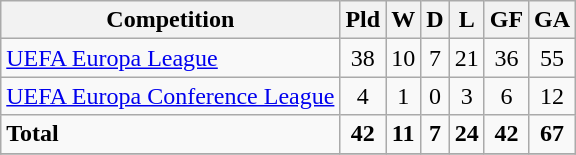<table class="wikitable">
<tr>
<th>Competition</th>
<th>Pld</th>
<th>W</th>
<th>D</th>
<th>L</th>
<th>GF</th>
<th>GA</th>
</tr>
<tr>
<td><a href='#'>UEFA Europa League</a></td>
<td style="text-align:center;">38</td>
<td style="text-align:center;">10</td>
<td style="text-align:center;">7</td>
<td style="text-align:center;">21</td>
<td style="text-align:center;">36</td>
<td style="text-align:center;">55</td>
</tr>
<tr>
<td><a href='#'>UEFA Europa Conference League</a></td>
<td style="text-align:center;">4</td>
<td style="text-align:center;">1</td>
<td style="text-align:center;">0</td>
<td style="text-align:center;">3</td>
<td style="text-align:center;">6</td>
<td style="text-align:center;">12</td>
</tr>
<tr>
<td><strong>Total</strong></td>
<td style="text-align:center;"><strong>42</strong></td>
<td style="text-align:center;"><strong>11</strong></td>
<td style="text-align:center;"><strong>7</strong></td>
<td style="text-align:center;"><strong>24</strong></td>
<td style="text-align:center;"><strong>42</strong></td>
<td style="text-align:center;"><strong>67</strong></td>
</tr>
<tr>
</tr>
</table>
